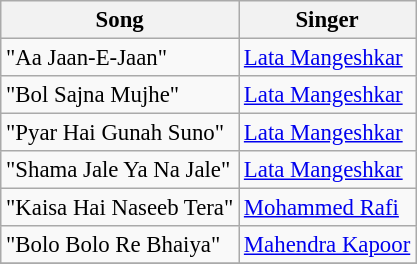<table class="wikitable" style="font-size:95%;">
<tr>
<th>Song</th>
<th>Singer</th>
</tr>
<tr>
<td>"Aa Jaan-E-Jaan"</td>
<td><a href='#'>Lata Mangeshkar</a></td>
</tr>
<tr>
<td>"Bol Sajna Mujhe"</td>
<td><a href='#'>Lata Mangeshkar</a></td>
</tr>
<tr>
<td>"Pyar Hai Gunah Suno"</td>
<td><a href='#'>Lata Mangeshkar</a></td>
</tr>
<tr>
<td>"Shama Jale Ya Na Jale"</td>
<td><a href='#'>Lata Mangeshkar</a></td>
</tr>
<tr>
<td>"Kaisa Hai Naseeb Tera"</td>
<td><a href='#'>Mohammed Rafi</a></td>
</tr>
<tr>
<td>"Bolo Bolo Re Bhaiya"</td>
<td><a href='#'>Mahendra Kapoor</a></td>
</tr>
<tr>
</tr>
</table>
